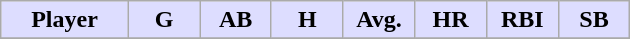<table class="wikitable sortable">
<tr>
<th style="background:#DDDDFF;" width="16%">Player</th>
<th style="background:#DDDDFF;" width="9%">G</th>
<th style="background:#DDDDFF;" width="9%">AB</th>
<th style="background:#DDDDFF;" width="9%">H</th>
<th style="background:#DDDDFF;" width="9%">Avg.</th>
<th style="background:#DDDDFF;" width="9%">HR</th>
<th style="background:#DDDDFF;" width="9%">RBI</th>
<th style="background:#DDDDFF;" width="9%">SB</th>
</tr>
<tr>
</tr>
</table>
